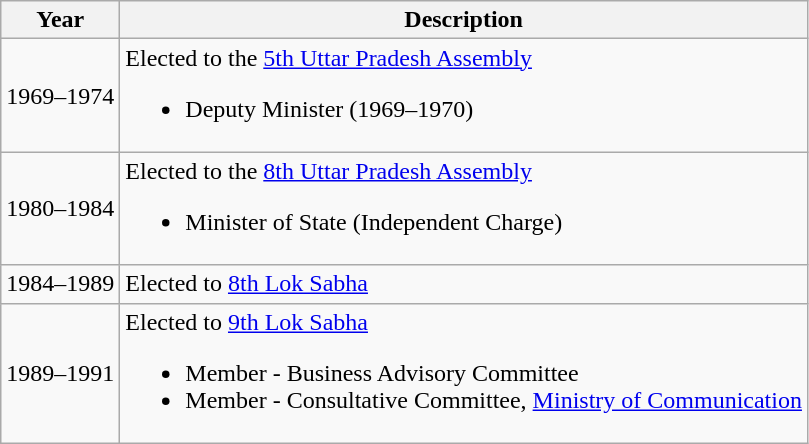<table class="wikitable">
<tr>
<th>Year</th>
<th>Description</th>
</tr>
<tr>
<td>1969–1974</td>
<td>Elected to the <a href='#'>5th Uttar Pradesh Assembly</a><br><ul><li>Deputy Minister (1969–1970)</li></ul></td>
</tr>
<tr>
<td>1980–1984</td>
<td>Elected to the <a href='#'>8th Uttar Pradesh Assembly</a><br><ul><li>Minister of State (Independent Charge)</li></ul></td>
</tr>
<tr>
<td>1984–1989</td>
<td>Elected to <a href='#'>8th Lok Sabha</a></td>
</tr>
<tr>
<td>1989–1991</td>
<td>Elected to <a href='#'>9th Lok Sabha</a><br><ul><li>Member - Business Advisory Committee</li><li>Member - Consultative Committee, <a href='#'>Ministry of Communication</a></li></ul></td>
</tr>
</table>
